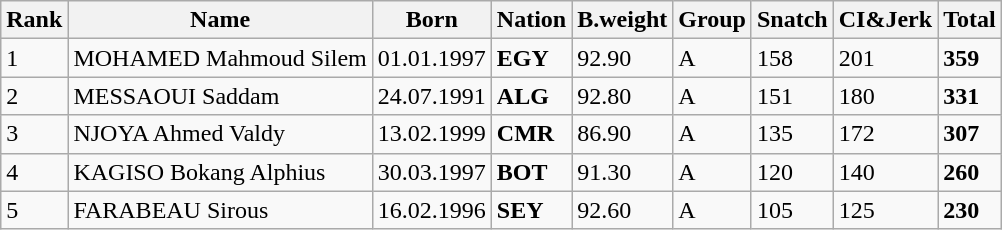<table class="wikitable">
<tr>
<th>Rank</th>
<th>Name</th>
<th>Born</th>
<th>Nation</th>
<th>B.weight</th>
<th>Group</th>
<th>Snatch</th>
<th>CI&Jerk</th>
<th>Total</th>
</tr>
<tr>
<td>1</td>
<td>MOHAMED Mahmoud Silem</td>
<td>01.01.1997</td>
<td><strong>EGY</strong></td>
<td>92.90</td>
<td>A</td>
<td>158</td>
<td>201</td>
<td><strong>359</strong></td>
</tr>
<tr>
<td>2</td>
<td>MESSAOUI Saddam</td>
<td>24.07.1991</td>
<td><strong>ALG</strong></td>
<td>92.80</td>
<td>A</td>
<td>151</td>
<td>180</td>
<td><strong>331</strong></td>
</tr>
<tr>
<td>3</td>
<td>NJOYA Ahmed Valdy</td>
<td>13.02.1999</td>
<td><strong>CMR</strong></td>
<td>86.90</td>
<td>A</td>
<td>135</td>
<td>172</td>
<td><strong>307</strong></td>
</tr>
<tr>
<td>4</td>
<td>KAGISO Bokang Alphius</td>
<td>30.03.1997</td>
<td><strong>BOT</strong></td>
<td>91.30</td>
<td>A</td>
<td>120</td>
<td>140</td>
<td><strong>260</strong></td>
</tr>
<tr>
<td>5</td>
<td>FARABEAU Sirous</td>
<td>16.02.1996</td>
<td><strong>SEY</strong></td>
<td>92.60</td>
<td>A</td>
<td>105</td>
<td>125</td>
<td><strong>230</strong></td>
</tr>
</table>
